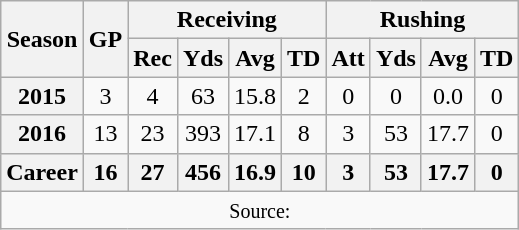<table class="wikitable" style="text-align:center;">
<tr>
<th rowspan="2">Season</th>
<th rowspan="2">GP</th>
<th colspan="4">Receiving</th>
<th colspan="4">Rushing</th>
</tr>
<tr>
<th>Rec</th>
<th>Yds</th>
<th>Avg</th>
<th>TD</th>
<th>Att</th>
<th>Yds</th>
<th>Avg</th>
<th>TD</th>
</tr>
<tr>
<th>2015</th>
<td>3</td>
<td>4</td>
<td>63</td>
<td>15.8</td>
<td>2</td>
<td>0</td>
<td>0</td>
<td>0.0</td>
<td>0</td>
</tr>
<tr>
<th>2016</th>
<td>13</td>
<td>23</td>
<td>393</td>
<td>17.1</td>
<td>8</td>
<td>3</td>
<td>53</td>
<td>17.7</td>
<td>0</td>
</tr>
<tr>
<th>Career</th>
<th>16</th>
<th>27</th>
<th>456</th>
<th>16.9</th>
<th>10</th>
<th>3</th>
<th>53</th>
<th>17.7</th>
<th>0</th>
</tr>
<tr>
<td colspan="10"><small>Source: </small></td>
</tr>
</table>
